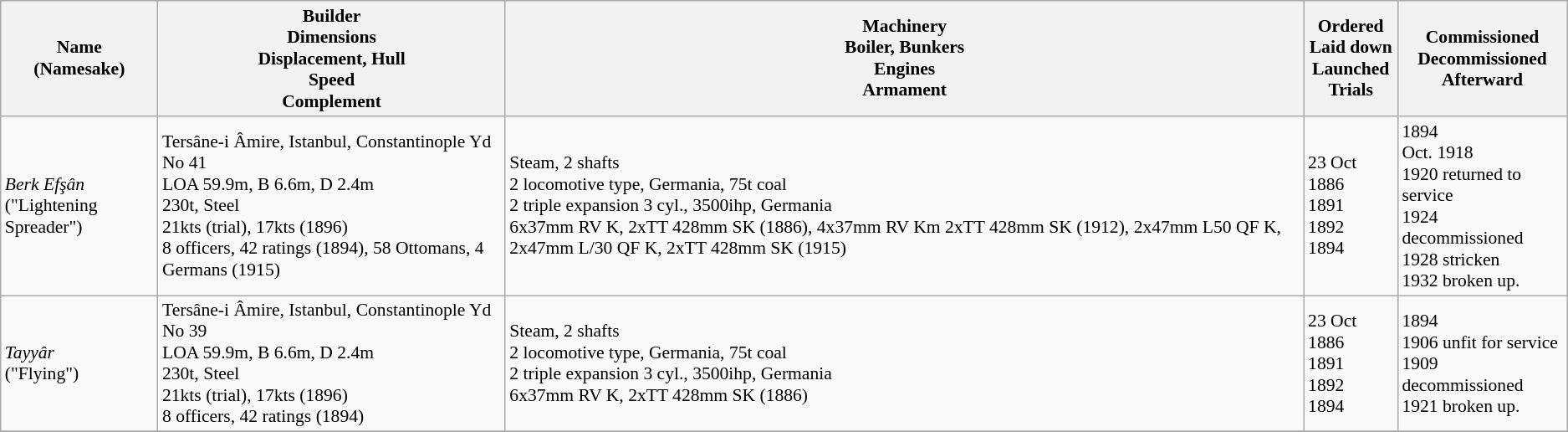<table class="wikitable" style="font-size:90%;">
<tr bgcolor="#e6e9ff">
<th>Name<br>(Namesake)</th>
<th>Builder<br>Dimensions<br>Displacement, Hull<br>Speed<br>Complement</th>
<th>Machinery<br>Boiler, Bunkers<br>Engines<br>Armament</th>
<th>Ordered<br>Laid down<br>Launched<br>Trials</th>
<th>Commissioned<br>Decommissioned<br>Afterward</th>
</tr>
<tr ---->
<td><em>Berk Efşân</em><br>("Lightening Spreader")</td>
<td> Tersâne-i Âmire, Istanbul, Constantinople Yd No 41<br>LOA 59.9m, B 6.6m, D 2.4m<br>230t, Steel<br>21kts (trial), 17kts (1896)<br>8 officers, 42 ratings (1894), 58 Ottomans, 4 Germans (1915)</td>
<td>Steam, 2 shafts<br>2 locomotive type, Germania, 75t coal<br>2 triple expansion 3 cyl., 3500ihp, Germania<br>6x37mm RV K, 2xTT 428mm SK (1886), 4x37mm RV Km 2xTT 428mm SK (1912), 2x47mm L50 QF K, 2x47mm L/30 QF K, 2xTT 428mm SK (1915)</td>
<td>23 Oct 1886<br>1891<br>1892<br>1894</td>
<td>1894<br>Oct. 1918<br>1920 returned to service<br>1924 decommissioned<br>1928 stricken<br>1932 broken up.</td>
</tr>
<tr ---->
<td><em>Tayyâr</em><br>("Flying")</td>
<td> Tersâne-i Âmire, Istanbul, Constantinople Yd No 39<br>LOA 59.9m, B 6.6m, D 2.4m<br>230t, Steel<br>21kts (trial), 17kts (1896)<br>8 officers, 42 ratings (1894)</td>
<td>Steam, 2 shafts<br>2 locomotive type, Germania, 75t coal<br>2 triple expansion 3 cyl., 3500ihp, Germania<br>6x37mm RV K, 2xTT 428mm SK (1886)</td>
<td>23 Oct 1886<br>1891<br>1892<br>1894</td>
<td>1894<br>1906 unfit for service<br>1909 decommissioned<br>1921 broken up.</td>
</tr>
<tr ---->
</tr>
</table>
